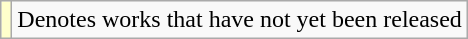<table class="wikitable">
<tr>
<td style="background:#FFFFCC;"></td>
<td>Denotes works that have not yet been released</td>
</tr>
</table>
